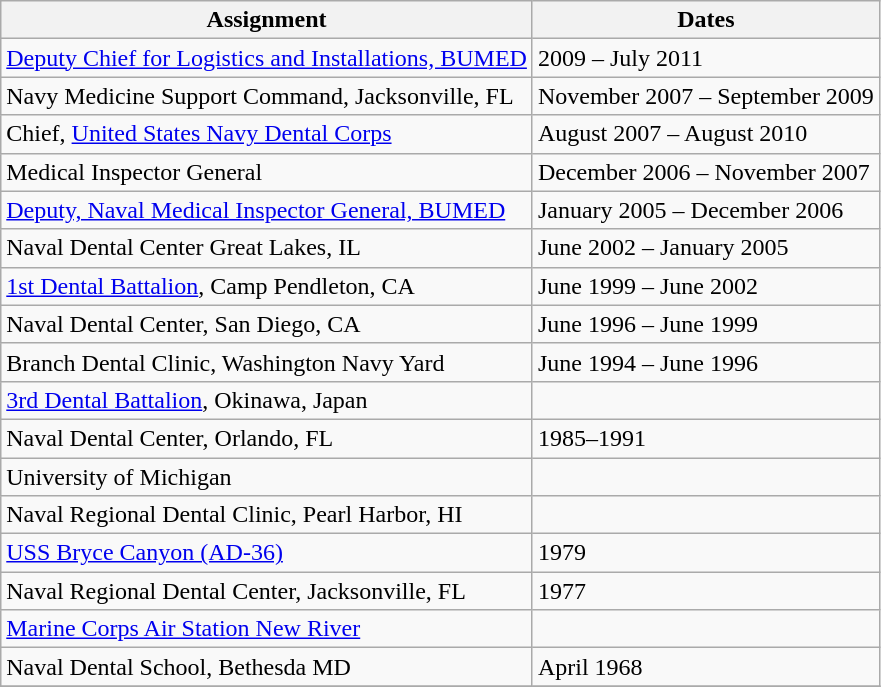<table class="wikitable floatright mw-collapsible mw-collapsed nowrap">
<tr>
<th>Assignment</th>
<th>Dates</th>
</tr>
<tr>
<td><a href='#'>Deputy Chief for Logistics and Installations, BUMED</a></td>
<td>2009 – July 2011</td>
</tr>
<tr>
<td>Navy Medicine Support Command, Jacksonville, FL</td>
<td>November 2007 – September 2009</td>
</tr>
<tr>
<td>Chief, <a href='#'>United States Navy Dental Corps</a></td>
<td>August 2007 – August 2010</td>
</tr>
<tr>
<td>Medical Inspector General</td>
<td>December 2006 – November 2007</td>
</tr>
<tr>
<td><a href='#'>Deputy, Naval Medical Inspector General, BUMED</a></td>
<td>January 2005 – December 2006</td>
</tr>
<tr>
<td>Naval Dental Center Great Lakes, IL</td>
<td>June 2002 – January 2005</td>
</tr>
<tr>
<td><a href='#'>1st Dental Battalion</a>, Camp Pendleton, CA</td>
<td>June 1999 – June 2002</td>
</tr>
<tr>
<td>Naval Dental Center, San Diego, CA</td>
<td>June 1996 – June 1999</td>
</tr>
<tr>
<td>Branch Dental Clinic, Washington Navy Yard</td>
<td>June 1994 – June 1996</td>
</tr>
<tr>
<td><a href='#'>3rd Dental Battalion</a>, Okinawa, Japan</td>
<td></td>
</tr>
<tr>
<td>Naval Dental Center, Orlando, FL</td>
<td>1985–1991</td>
</tr>
<tr>
<td>University of Michigan</td>
<td></td>
</tr>
<tr>
<td>Naval Regional Dental Clinic, Pearl Harbor, HI</td>
<td></td>
</tr>
<tr>
<td><a href='#'>USS Bryce Canyon (AD-36)</a></td>
<td>1979</td>
</tr>
<tr>
<td>Naval Regional Dental Center, Jacksonville, FL</td>
<td>1977</td>
</tr>
<tr>
<td><a href='#'>Marine Corps Air Station New River</a></td>
<td></td>
</tr>
<tr>
<td>Naval Dental School, Bethesda MD</td>
<td>April 1968</td>
</tr>
<tr>
</tr>
</table>
